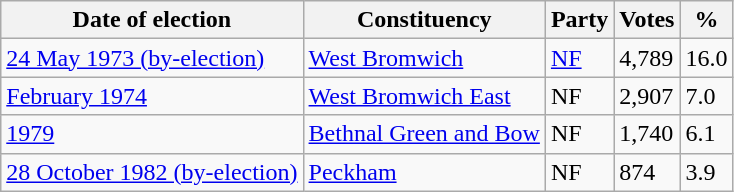<table class="wikitable">
<tr>
<th>Date of election</th>
<th>Constituency</th>
<th>Party</th>
<th>Votes</th>
<th>%</th>
</tr>
<tr>
<td><a href='#'>24 May 1973 (by-election)</a></td>
<td><a href='#'>West Bromwich</a></td>
<td><a href='#'>NF</a></td>
<td>4,789</td>
<td>16.0</td>
</tr>
<tr>
<td><a href='#'>February 1974</a></td>
<td><a href='#'>West Bromwich East</a></td>
<td>NF</td>
<td>2,907</td>
<td>7.0</td>
</tr>
<tr>
<td><a href='#'>1979</a></td>
<td><a href='#'>Bethnal Green and Bow</a></td>
<td>NF</td>
<td>1,740</td>
<td>6.1</td>
</tr>
<tr>
<td><a href='#'>28 October 1982 (by-election)</a></td>
<td><a href='#'>Peckham</a></td>
<td>NF</td>
<td>874</td>
<td>3.9</td>
</tr>
</table>
